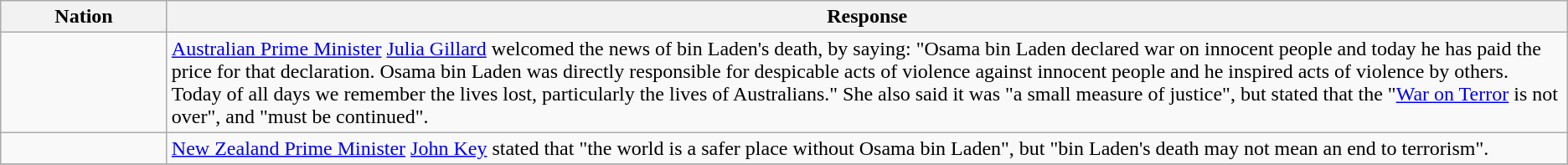<table class="wikitable">
<tr>
<th bgcolor="#efefef" column width=125px>Nation</th>
<th bgcolor="#efefef" class=unsortable>Response</th>
</tr>
<tr>
<td></td>
<td><a href='#'>Australian Prime Minister</a> <a href='#'>Julia Gillard</a> welcomed the news of bin Laden's death, by saying: "Osama bin Laden declared war on innocent people and today he has paid the price for that declaration. Osama bin Laden was directly responsible for despicable acts of violence against innocent people and he inspired acts of violence by others. Today of all days we remember the lives lost, particularly the lives of Australians." She also said it was "a small measure of justice", but stated that the "<a href='#'>War on Terror</a> is not over", and "must be continued".</td>
</tr>
<tr>
<td></td>
<td><a href='#'>New Zealand Prime Minister</a> <a href='#'>John Key</a> stated that "the world is a safer place without Osama bin Laden", but "bin Laden's death may not mean an end to terrorism".</td>
</tr>
<tr>
</tr>
</table>
